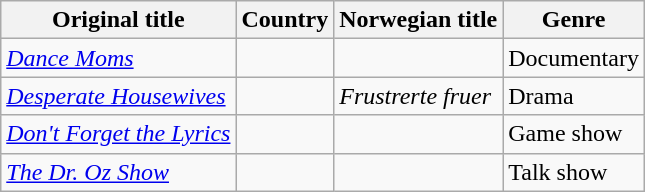<table class="wikitable">
<tr>
<th>Original title</th>
<th>Country</th>
<th>Norwegian title</th>
<th>Genre</th>
</tr>
<tr>
<td><em><a href='#'>Dance Moms</a></em></td>
<td></td>
<td></td>
<td>Documentary</td>
</tr>
<tr>
<td><em><a href='#'>Desperate Housewives</a></em></td>
<td></td>
<td><em>Frustrerte fruer</em></td>
<td>Drama</td>
</tr>
<tr>
<td><em><a href='#'>Don't Forget the Lyrics</a></em></td>
<td></td>
<td></td>
<td>Game show</td>
</tr>
<tr>
<td><em><a href='#'>The Dr. Oz Show</a></em></td>
<td></td>
<td></td>
<td>Talk show</td>
</tr>
</table>
